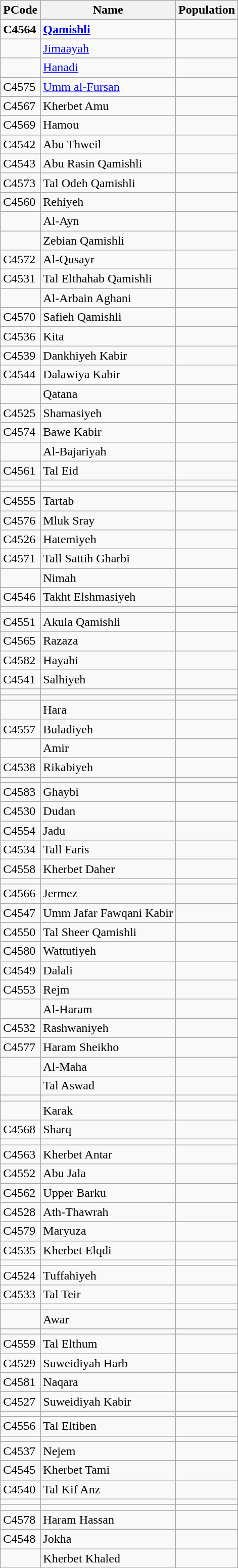<table class="wikitable sortable">
<tr>
<th>PCode</th>
<th>Name</th>
<th>Population</th>
</tr>
<tr>
<td><strong>C4564</strong></td>
<td><strong><a href='#'>Qamishli</a></strong></td>
<td align=right><strong></strong></td>
</tr>
<tr>
<td></td>
<td><a href='#'>Jimaayah</a></td>
<td align=right></td>
</tr>
<tr>
<td></td>
<td><a href='#'>Hanadi</a></td>
<td align=right></td>
</tr>
<tr>
<td>C4575</td>
<td><a href='#'>Umm al-Fursan</a></td>
<td align=right></td>
</tr>
<tr>
<td>C4567</td>
<td>Kherbet Amu</td>
<td align=right></td>
</tr>
<tr>
<td>C4569</td>
<td>Hamou</td>
<td align=right></td>
</tr>
<tr>
<td>C4542</td>
<td>Abu Thweil</td>
<td align=right></td>
</tr>
<tr>
<td>C4543</td>
<td>Abu Rasin Qamishli</td>
<td align=right></td>
</tr>
<tr>
<td>C4573</td>
<td>Tal Odeh Qamishli</td>
<td align=right></td>
</tr>
<tr>
<td>C4560</td>
<td>Rehiyeh</td>
<td align=right></td>
</tr>
<tr>
<td></td>
<td>Al-Ayn</td>
<td align=right></td>
</tr>
<tr>
<td></td>
<td>Zebian Qamishli</td>
<td align=right></td>
</tr>
<tr>
<td>C4572</td>
<td>Al-Qusayr</td>
<td align=right></td>
</tr>
<tr>
<td>C4531</td>
<td>Tal Elthahab Qamishli</td>
<td align=right></td>
</tr>
<tr>
<td></td>
<td>Al-Arbain Aghani</td>
<td align=right></td>
</tr>
<tr>
<td>C4570</td>
<td>Safieh Qamishli</td>
<td align=right></td>
</tr>
<tr>
<td>C4536</td>
<td>Kita</td>
<td align=right></td>
</tr>
<tr>
<td>C4539</td>
<td>Dankhiyeh Kabir</td>
<td align=right></td>
</tr>
<tr>
<td>C4544</td>
<td>Dalawiya Kabir</td>
<td align=right></td>
</tr>
<tr>
<td></td>
<td>Qatana</td>
<td align=right></td>
</tr>
<tr>
<td>C4525</td>
<td>Shamasiyeh</td>
<td align=right></td>
</tr>
<tr>
<td>C4574</td>
<td>Bawe Kabir</td>
<td align=right></td>
</tr>
<tr>
<td></td>
<td>Al-Bajariyah</td>
<td align=right></td>
</tr>
<tr>
<td>C4561</td>
<td>Tal Eid</td>
<td align=right></td>
</tr>
<tr>
<td></td>
<td></td>
<td align=right></td>
</tr>
<tr>
<td></td>
<td></td>
<td align=right></td>
</tr>
<tr>
<td>C4555</td>
<td>Tartab</td>
<td align=right></td>
</tr>
<tr>
<td>C4576</td>
<td>Mluk Sray</td>
<td align=right></td>
</tr>
<tr>
<td>C4526</td>
<td>Hatemiyeh</td>
<td align=right></td>
</tr>
<tr>
<td>C4571</td>
<td>Tall Sattih Gharbi</td>
<td align=right></td>
</tr>
<tr>
<td></td>
<td>Nimah</td>
<td align=right></td>
</tr>
<tr>
<td>C4546</td>
<td>Takht Elshmasiyeh</td>
<td align=right></td>
</tr>
<tr>
<td></td>
<td></td>
<td align=right></td>
</tr>
<tr>
<td>C4551</td>
<td>Akula Qamishli</td>
<td align=right></td>
</tr>
<tr>
<td>C4565</td>
<td>Razaza</td>
<td align=right></td>
</tr>
<tr>
<td>C4582</td>
<td>Hayahi</td>
<td align=right></td>
</tr>
<tr>
<td>C4541</td>
<td>Salhiyeh</td>
<td align=right></td>
</tr>
<tr>
<td></td>
<td></td>
<td align=right></td>
</tr>
<tr>
<td></td>
<td></td>
<td align=right></td>
</tr>
<tr>
<td></td>
<td>Hara</td>
<td align=right></td>
</tr>
<tr>
<td>C4557</td>
<td>Buladiyeh</td>
<td align=right></td>
</tr>
<tr>
<td></td>
<td>Amir</td>
<td align=right></td>
</tr>
<tr>
<td>C4538</td>
<td>Rikabiyeh</td>
<td align=right></td>
</tr>
<tr>
<td></td>
<td></td>
<td align=right></td>
</tr>
<tr>
<td>C4583</td>
<td>Ghaybi</td>
<td align=right></td>
</tr>
<tr>
<td>C4530</td>
<td>Dudan</td>
<td align=right></td>
</tr>
<tr>
<td>C4554</td>
<td>Jadu</td>
<td align=right></td>
</tr>
<tr>
<td>C4534</td>
<td>Tall Faris</td>
<td align=right></td>
</tr>
<tr>
<td>C4558</td>
<td>Kherbet Daher</td>
<td align=right></td>
</tr>
<tr>
<td></td>
<td></td>
<td align=right></td>
</tr>
<tr>
<td>C4566</td>
<td>Jermez</td>
<td align=right></td>
</tr>
<tr>
<td>C4547</td>
<td>Umm Jafar Fawqani Kabir</td>
<td align=right></td>
</tr>
<tr>
<td>C4550</td>
<td>Tal Sheer Qamishli</td>
<td align=right></td>
</tr>
<tr>
<td>C4580</td>
<td>Wattutiyeh</td>
<td align=right></td>
</tr>
<tr>
<td>C4549</td>
<td>Dalali</td>
<td align=right></td>
</tr>
<tr>
<td>C4553</td>
<td>Rejm</td>
<td align=right></td>
</tr>
<tr>
<td></td>
<td>Al-Haram</td>
<td align=right></td>
</tr>
<tr>
<td>C4532</td>
<td>Rashwaniyeh</td>
<td align=right></td>
</tr>
<tr>
<td>C4577</td>
<td>Haram Sheikho</td>
<td align=right></td>
</tr>
<tr>
<td></td>
<td>Al-Maha</td>
<td align=right></td>
</tr>
<tr>
<td></td>
<td>Tal Aswad</td>
<td align=right></td>
</tr>
<tr>
<td></td>
<td></td>
<td align=right></td>
</tr>
<tr>
<td></td>
<td>Karak</td>
<td align=right></td>
</tr>
<tr>
<td>C4568</td>
<td>Sharq</td>
<td align=right></td>
</tr>
<tr>
<td></td>
<td></td>
<td align=right></td>
</tr>
<tr>
<td>C4563</td>
<td>Kherbet Antar</td>
<td align=right></td>
</tr>
<tr>
<td>C4552</td>
<td>Abu Jala</td>
<td align=right></td>
</tr>
<tr>
<td>C4562</td>
<td>Upper Barku</td>
<td align=right></td>
</tr>
<tr>
<td>C4528</td>
<td>Ath-Thawrah</td>
<td align=right></td>
</tr>
<tr>
<td>C4579</td>
<td>Maryuza</td>
<td align=right></td>
</tr>
<tr>
<td>C4535</td>
<td>Kherbet Elqdi</td>
<td align=right></td>
</tr>
<tr>
<td></td>
<td></td>
<td align=right></td>
</tr>
<tr>
<td>C4524</td>
<td>Tuffahiyeh</td>
<td align=right></td>
</tr>
<tr>
<td>C4533</td>
<td>Tal Teir</td>
<td align=right></td>
</tr>
<tr>
<td></td>
<td></td>
<td align=right></td>
</tr>
<tr>
<td></td>
<td>Awar</td>
<td align=right></td>
</tr>
<tr>
<td></td>
<td></td>
<td align=right></td>
</tr>
<tr>
<td>C4559</td>
<td>Tal Elthum</td>
<td align=right></td>
</tr>
<tr>
<td>C4529</td>
<td>Suweidiyah Harb</td>
<td align=right></td>
</tr>
<tr>
<td>C4581</td>
<td>Naqara</td>
<td align=right></td>
</tr>
<tr>
<td>C4527</td>
<td>Suweidiyah Kabir</td>
<td align=right></td>
</tr>
<tr>
<td></td>
<td></td>
<td align=right></td>
</tr>
<tr>
<td>C4556</td>
<td>Tal Eltiben</td>
<td align=right></td>
</tr>
<tr>
<td></td>
<td></td>
<td align=right></td>
</tr>
<tr>
<td>C4537</td>
<td>Nejem</td>
<td align=right></td>
</tr>
<tr>
<td>C4545</td>
<td>Kherbet Tami</td>
<td align=right></td>
</tr>
<tr>
<td>C4540</td>
<td>Tal Kif Anz</td>
<td align=right></td>
</tr>
<tr>
<td></td>
<td></td>
<td align=right></td>
</tr>
<tr>
<td></td>
<td></td>
<td align=right></td>
</tr>
<tr>
<td>C4578</td>
<td>Haram Hassan</td>
<td align=right></td>
</tr>
<tr>
<td>C4548</td>
<td>Jokha</td>
<td align=right></td>
</tr>
<tr>
<td></td>
<td>Kherbet Khaled</td>
<td align=right></td>
</tr>
</table>
